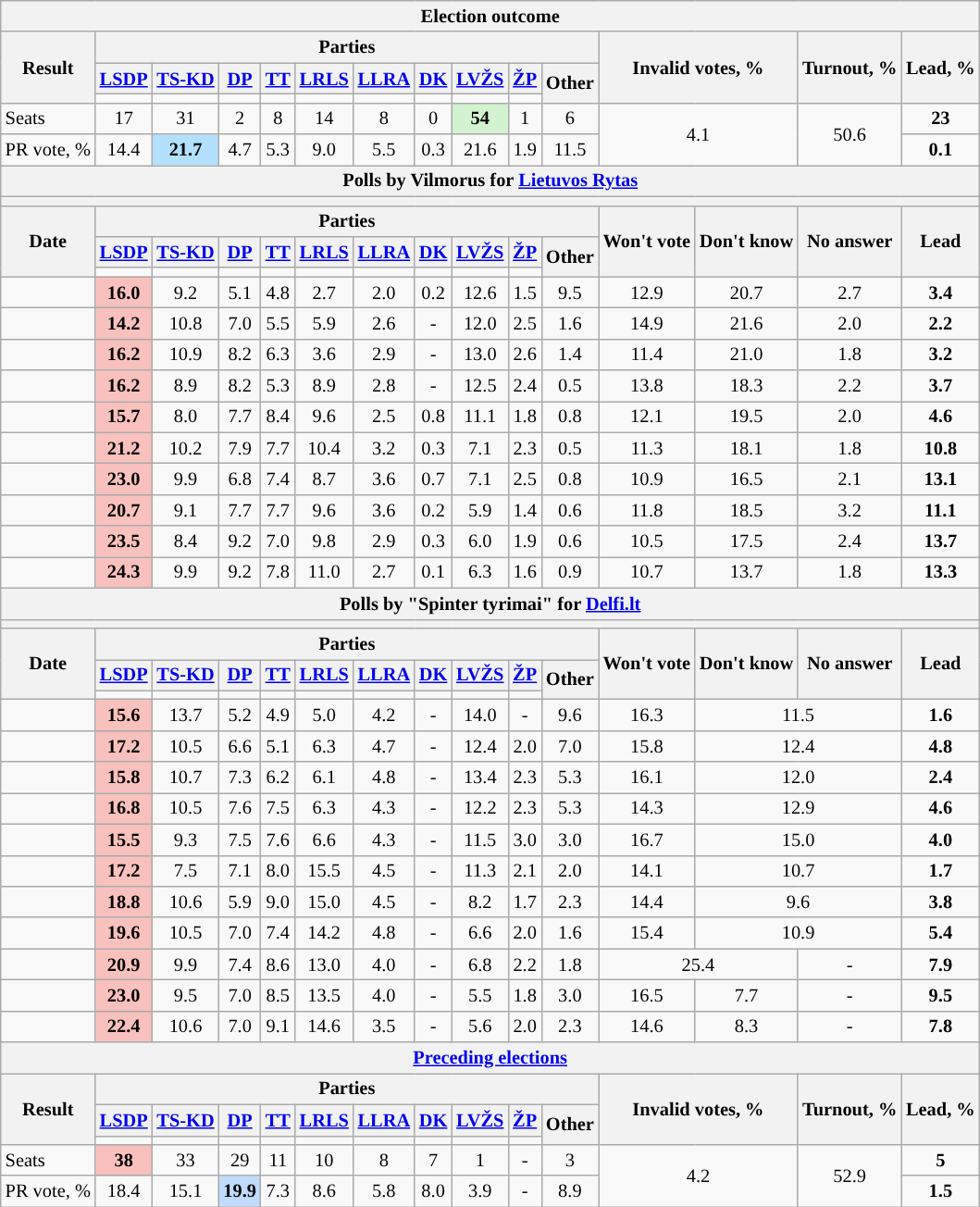<table class=wikitable style="text-align:center; font-size:85%; line-height:16px">
<tr>
<th colspan=15>Election outcome</th>
</tr>
<tr>
<th rowspan=3>Result</th>
<th colspan=10>Parties</th>
<th rowspan=3 colspan=2>Invalid votes, %</th>
<th rowspan=3>Turnout, %</th>
<th rowspan=3>Lead, %</th>
</tr>
<tr>
<th><a href='#'>LSDP</a></th>
<th><a href='#'>TS-KD</a></th>
<th><a href='#'>DP</a></th>
<th><a href='#'>TT</a></th>
<th><a href='#'>LRLS</a></th>
<th><a href='#'>LLRA</a></th>
<th><a href='#'>DK</a></th>
<th><a href='#'>LVŽS</a></th>
<th><a href='#'>ŽP</a></th>
<th rowspan=2>Other</th>
</tr>
<tr>
<td style="background:"></td>
<td style="background:"></td>
<td style="background:"></td>
<td style="background:"></td>
<td style="background:"></td>
<td style="background:"></td>
<td style="background:"></td>
<td style="background:"></td>
<td style="background:"></td>
</tr>
<tr>
<td align=left>Seats</td>
<td>17</td>
<td>31</td>
<td>2</td>
<td>8</td>
<td>14</td>
<td>8</td>
<td>0</td>
<td style="background:#D3F2D0"><strong>54</strong></td>
<td>1</td>
<td>6</td>
<td colspan=2; rowspan=2>4.1</td>
<td rowspan=2>50.6</td>
<td style="background:"><strong>23</strong></td>
</tr>
<tr>
<td align=left>PR vote, %</td>
<td>14.4</td>
<td style="background:#B3E0FF"><strong>21.7</strong></td>
<td>4.7</td>
<td>5.3</td>
<td>9.0</td>
<td>5.5</td>
<td>0.3</td>
<td>21.6</td>
<td>1.9</td>
<td>11.5</td>
<td style="background:"><strong>0.1</strong></td>
</tr>
<tr>
<th colspan=15>Polls by Vilmorus for <a href='#'>Lietuvos Rytas</a></th>
</tr>
<tr>
<th colspan=15></th>
</tr>
<tr>
<th rowspan=3>Date</th>
<th colspan=10>Parties</th>
<th rowspan=3>Won't vote</th>
<th rowspan=3>Don't know</th>
<th rowspan=3>No answer</th>
<th rowspan=3>Lead</th>
</tr>
<tr>
<th><a href='#'>LSDP</a></th>
<th><a href='#'>TS-KD</a></th>
<th><a href='#'>DP</a></th>
<th><a href='#'>TT</a></th>
<th><a href='#'>LRLS</a></th>
<th><a href='#'>LLRA</a></th>
<th><a href='#'>DK</a></th>
<th><a href='#'>LVŽS</a></th>
<th><a href='#'>ŽP</a></th>
<th rowspan=2>Other</th>
</tr>
<tr>
<td style="background:"></td>
<td style="background:"></td>
<td style="background:"></td>
<td style="background:"></td>
<td style="background:"></td>
<td style="background:"></td>
<td style="background:"></td>
<td style="background:"></td>
<td style="background:"></td>
</tr>
<tr>
<td align=left></td>
<td style="background:#F8C1BE"><strong>16.0</strong></td>
<td>9.2</td>
<td>5.1</td>
<td>4.8</td>
<td>2.7</td>
<td>2.0</td>
<td>0.2</td>
<td>12.6</td>
<td>1.5</td>
<td>9.5</td>
<td>12.9</td>
<td>20.7</td>
<td>2.7</td>
<td style="background:"><strong>3.4</strong></td>
</tr>
<tr>
<td align=left></td>
<td style="background:#F8C1BE"><strong>14.2</strong></td>
<td>10.8</td>
<td>7.0</td>
<td>5.5</td>
<td>5.9</td>
<td>2.6</td>
<td>-</td>
<td>12.0</td>
<td>2.5</td>
<td>1.6</td>
<td>14.9</td>
<td>21.6</td>
<td>2.0</td>
<td style="background:"><strong>2.2</strong></td>
</tr>
<tr>
<td align=left></td>
<td style="background:#F8C1BE"><strong>16.2</strong></td>
<td>10.9</td>
<td>8.2</td>
<td>6.3</td>
<td>3.6</td>
<td>2.9</td>
<td>-</td>
<td>13.0</td>
<td>2.6</td>
<td>1.4</td>
<td>11.4</td>
<td>21.0</td>
<td>1.8</td>
<td style="background:"><strong>3.2</strong></td>
</tr>
<tr>
<td align=left></td>
<td style="background:#F8C1BE"><strong>16.2</strong></td>
<td>8.9</td>
<td>8.2</td>
<td>5.3</td>
<td>8.9</td>
<td>2.8</td>
<td>-</td>
<td>12.5</td>
<td>2.4</td>
<td>0.5</td>
<td>13.8</td>
<td>18.3</td>
<td>2.2</td>
<td style="background:"><strong>3.7</strong></td>
</tr>
<tr>
<td align=left></td>
<td style="background:#F8C1BE"><strong>15.7</strong></td>
<td>8.0</td>
<td>7.7</td>
<td>8.4</td>
<td>9.6</td>
<td>2.5</td>
<td>0.8</td>
<td>11.1</td>
<td>1.8</td>
<td>0.8</td>
<td>12.1</td>
<td>19.5</td>
<td>2.0</td>
<td style="background:"><strong>4.6</strong></td>
</tr>
<tr>
<td align=left></td>
<td style="background:#F8C1BE"><strong>21.2</strong></td>
<td>10.2</td>
<td>7.9</td>
<td>7.7</td>
<td>10.4</td>
<td>3.2</td>
<td>0.3</td>
<td>7.1</td>
<td>2.3</td>
<td>0.5</td>
<td>11.3</td>
<td>18.1</td>
<td>1.8</td>
<td style="background:"><strong>10.8</strong></td>
</tr>
<tr>
<td align=left></td>
<td style="background:#F8C1BE"><strong>23.0</strong></td>
<td>9.9</td>
<td>6.8</td>
<td>7.4</td>
<td>8.7</td>
<td>3.6</td>
<td>0.7</td>
<td>7.1</td>
<td>2.5</td>
<td>0.8</td>
<td>10.9</td>
<td>16.5</td>
<td>2.1</td>
<td style="background:"><strong>13.1</strong></td>
</tr>
<tr>
<td align=left></td>
<td style="background:#F8C1BE"><strong>20.7</strong></td>
<td>9.1</td>
<td>7.7</td>
<td>7.7</td>
<td>9.6</td>
<td>3.6</td>
<td>0.2</td>
<td>5.9</td>
<td>1.4</td>
<td>0.6</td>
<td>11.8</td>
<td>18.5</td>
<td>3.2</td>
<td style="background:"><strong>11.1</strong></td>
</tr>
<tr>
<td align=left></td>
<td style="background:#F8C1BE"><strong>23.5</strong></td>
<td>8.4</td>
<td>9.2</td>
<td>7.0</td>
<td>9.8</td>
<td>2.9</td>
<td>0.3</td>
<td>6.0</td>
<td>1.9</td>
<td>0.6</td>
<td>10.5</td>
<td>17.5</td>
<td>2.4</td>
<td style="background:"><strong>13.7</strong></td>
</tr>
<tr>
<td align=left></td>
<td style="background:#F8C1BE"><strong>24.3</strong></td>
<td>9.9</td>
<td>9.2</td>
<td>7.8</td>
<td>11.0</td>
<td>2.7</td>
<td>0.1</td>
<td>6.3</td>
<td>1.6</td>
<td>0.9</td>
<td>10.7</td>
<td>13.7</td>
<td>1.8</td>
<td style="background:"><strong>13.3</strong></td>
</tr>
<tr>
<th colspan=15>Polls by "Spinter tyrimai" for <a href='#'>Delfi.lt</a></th>
</tr>
<tr>
<th colspan=15></th>
</tr>
<tr>
<th rowspan=3>Date</th>
<th colspan=10>Parties</th>
<th rowspan=3>Won't vote</th>
<th rowspan=3>Don't know</th>
<th rowspan=3>No answer</th>
<th rowspan=3>Lead</th>
</tr>
<tr>
<th><a href='#'>LSDP</a></th>
<th><a href='#'>TS-KD</a></th>
<th><a href='#'>DP</a></th>
<th><a href='#'>TT</a></th>
<th><a href='#'>LRLS</a></th>
<th><a href='#'>LLRA</a></th>
<th><a href='#'>DK</a></th>
<th><a href='#'>LVŽS</a></th>
<th><a href='#'>ŽP</a></th>
<th rowspan=2>Other</th>
</tr>
<tr>
<td style="background:"></td>
<td style="background:"></td>
<td style="background:"></td>
<td style="background:"></td>
<td style="background:"></td>
<td style="background:"></td>
<td style="background:"></td>
<td style="background:"></td>
<td style="background:"></td>
</tr>
<tr>
<td align=left></td>
<td style="background:#F8C1BE"><strong>15.6</strong></td>
<td>13.7</td>
<td>5.2</td>
<td>4.9</td>
<td>5.0</td>
<td>4.2</td>
<td>-</td>
<td>14.0</td>
<td>-</td>
<td>9.6</td>
<td>16.3</td>
<td colspan=2>11.5</td>
<td style="background:"><strong>1.6</strong></td>
</tr>
<tr>
<td align=left></td>
<td style="background:#F8C1BE"><strong>17.2</strong></td>
<td>10.5</td>
<td>6.6</td>
<td>5.1</td>
<td>6.3</td>
<td>4.7</td>
<td>-</td>
<td>12.4</td>
<td>2.0</td>
<td>7.0</td>
<td>15.8</td>
<td colspan=2>12.4</td>
<td style="background:"><strong>4.8</strong></td>
</tr>
<tr>
<td align=left></td>
<td style="background:#F8C1BE"><strong>15.8</strong></td>
<td>10.7</td>
<td>7.3</td>
<td>6.2</td>
<td>6.1</td>
<td>4.8</td>
<td>-</td>
<td>13.4</td>
<td>2.3</td>
<td>5.3</td>
<td>16.1</td>
<td colspan=2>12.0</td>
<td style="background:"><strong>2.4</strong></td>
</tr>
<tr>
<td align=left></td>
<td style="background:#F8C1BE"><strong>16.8</strong></td>
<td>10.5</td>
<td>7.6</td>
<td>7.5</td>
<td>6.3</td>
<td>4.3</td>
<td>-</td>
<td>12.2</td>
<td>2.3</td>
<td>5.3</td>
<td>14.3</td>
<td colspan=2>12.9</td>
<td style="background:"><strong>4.6</strong></td>
</tr>
<tr>
<td align=left></td>
<td style="background:#F8C1BE"><strong>15.5</strong></td>
<td>9.3</td>
<td>7.5</td>
<td>7.6</td>
<td>6.6</td>
<td>4.3</td>
<td>-</td>
<td>11.5</td>
<td>3.0</td>
<td>3.0</td>
<td>16.7</td>
<td colspan=2>15.0</td>
<td style="background:"><strong>4.0</strong></td>
</tr>
<tr>
<td align=left></td>
<td style="background:#F8C1BE"><strong>17.2</strong></td>
<td>7.5</td>
<td>7.1</td>
<td>8.0</td>
<td>15.5</td>
<td>4.5</td>
<td>-</td>
<td>11.3</td>
<td>2.1</td>
<td>2.0</td>
<td>14.1</td>
<td colspan=2>10.7</td>
<td style="background:"><strong>1.7</strong></td>
</tr>
<tr>
<td align=left></td>
<td style="background:#F8C1BE"><strong>18.8</strong></td>
<td>10.6</td>
<td>5.9</td>
<td>9.0</td>
<td>15.0</td>
<td>4.5</td>
<td>-</td>
<td>8.2</td>
<td>1.7</td>
<td>2.3</td>
<td>14.4</td>
<td colspan=2>9.6</td>
<td style="background:"><strong>3.8</strong></td>
</tr>
<tr>
<td align=left></td>
<td style="background:#F8C1BE"><strong>19.6</strong></td>
<td>10.5</td>
<td>7.0</td>
<td>7.4</td>
<td>14.2</td>
<td>4.8</td>
<td>-</td>
<td>6.6</td>
<td>2.0</td>
<td>1.6</td>
<td>15.4</td>
<td colspan=2>10.9</td>
<td style="background:"><strong>5.4</strong></td>
</tr>
<tr>
<td align=left></td>
<td style="background:#F8C1BE"><strong>20.9</strong></td>
<td>9.9</td>
<td>7.4</td>
<td>8.6</td>
<td>13.0</td>
<td>4.0</td>
<td>-</td>
<td>6.8</td>
<td>2.2</td>
<td>1.8</td>
<td colspan=2>25.4</td>
<td>-</td>
<td style="background:"><strong>7.9</strong></td>
</tr>
<tr>
<td align=left></td>
<td style="background:#F8C1BE"><strong>23.0</strong></td>
<td>9.5</td>
<td>7.0</td>
<td>8.5</td>
<td>13.5</td>
<td>4.0</td>
<td>-</td>
<td>5.5</td>
<td>1.8</td>
<td>3.0</td>
<td>16.5</td>
<td>7.7</td>
<td>-</td>
<td style="background:"><strong>9.5</strong></td>
</tr>
<tr>
<td align=left></td>
<td style="background:#F8C1BE"><strong>22.4</strong></td>
<td>10.6</td>
<td>7.0</td>
<td>9.1</td>
<td>14.6</td>
<td>3.5</td>
<td>-</td>
<td>5.6</td>
<td>2.0</td>
<td>2.3</td>
<td>14.6</td>
<td>8.3</td>
<td>-</td>
<td style="background:"><strong>7.8</strong></td>
</tr>
<tr>
<th colspan=15><a href='#'>Preceding elections</a></th>
</tr>
<tr>
<th rowspan=3>Result</th>
<th colspan=10>Parties</th>
<th rowspan=3 colspan=2>Invalid votes, %</th>
<th rowspan=3>Turnout, %</th>
<th rowspan=3>Lead, %</th>
</tr>
<tr>
<th><a href='#'>LSDP</a></th>
<th><a href='#'>TS-KD</a></th>
<th><a href='#'>DP</a></th>
<th><a href='#'>TT</a></th>
<th><a href='#'>LRLS</a></th>
<th><a href='#'>LLRA</a></th>
<th><a href='#'>DK</a></th>
<th><a href='#'>LVŽS</a></th>
<th><a href='#'>ŽP</a></th>
<th rowspan=2>Other</th>
</tr>
<tr>
<td style="background:"></td>
<td style="background:"></td>
<td style="background:"></td>
<td style="background:"></td>
<td style="background:"></td>
<td style="background:"></td>
<td style="background:"></td>
<td style="background:"></td>
<td style="background:"></td>
</tr>
<tr>
<td align=left>Seats</td>
<td style="background:#F8C1BE"><strong>38</strong></td>
<td>33</td>
<td>29</td>
<td>11</td>
<td>10</td>
<td>8</td>
<td>7</td>
<td>1</td>
<td>-</td>
<td>3</td>
<td colspan=2 rowspan=2>4.2</td>
<td rowspan=2>52.9</td>
<td style="background:"><strong>5</strong></td>
</tr>
<tr>
<td align=left>PR vote, %</td>
<td>18.4</td>
<td>15.1</td>
<td style="background:#C0DBFC"><strong>19.9</strong></td>
<td>7.3</td>
<td>8.6</td>
<td>5.8</td>
<td>8.0</td>
<td>3.9</td>
<td>-</td>
<td>8.9</td>
<td style="background:"><strong>1.5</strong></td>
</tr>
</table>
